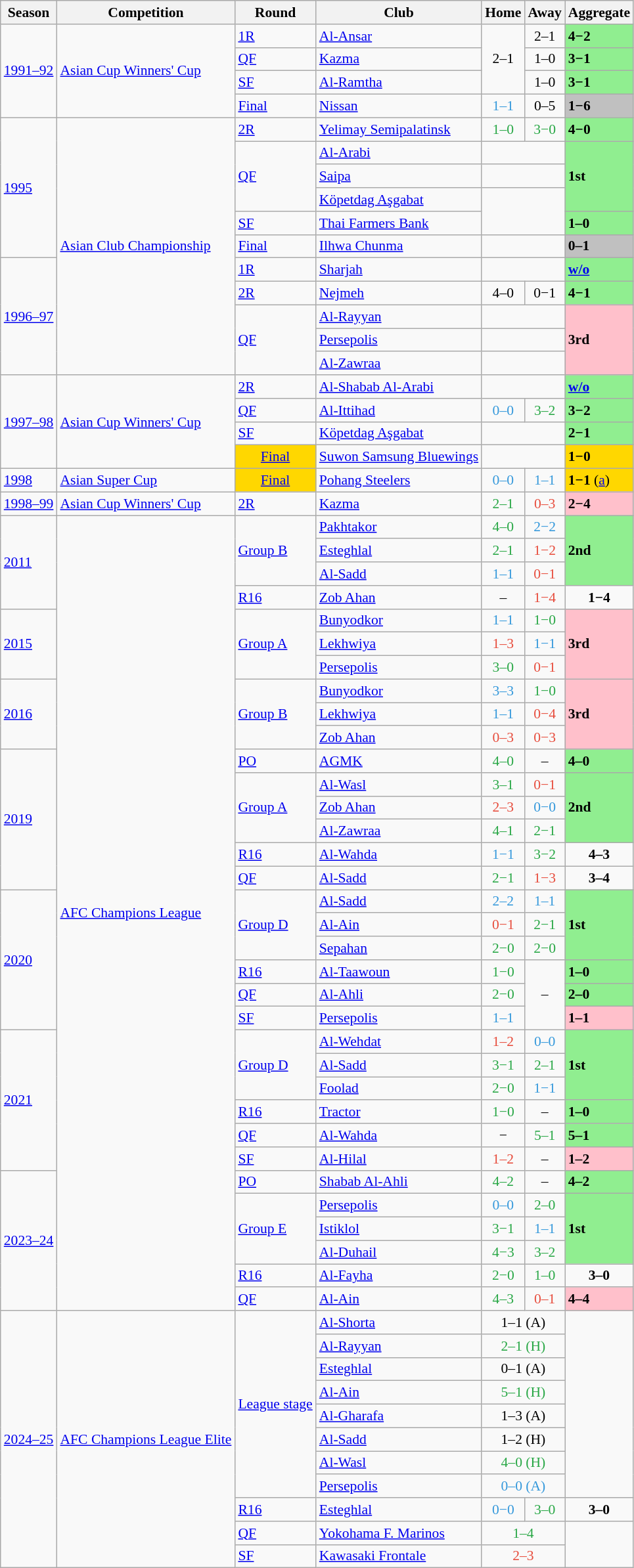<table class="wikitable mw-collapsible mw-collapsed" align=center cellspacing="0" cellpadding="20" style="border:1px solid #AAAAAA;font-size:90%">
<tr>
<th>Season</th>
<th>Competition</th>
<th>Round</th>
<th>Club</th>
<th>Home</th>
<th>Away</th>
<th>Aggregate</th>
</tr>
<tr>
<td rowspan="4"><a href='#'>1991–92</a></td>
<td rowspan="4"><a href='#'>Asian Cup Winners' Cup</a></td>
<td rowspan="1"><a href='#'>1R</a></td>
<td> <a href='#'>Al-Ansar</a></td>
<td rowspan="3" style="text-align:center;"style="text-align:center; color: #28a745;">2–1</td>
<td style="text-align:center;"style="text-align:center; color: #28a745;"style="text-align:center; color: #28a745;">2–1</td>
<td style="background:lightgreen" style="text-align:center;"><strong>4−2</strong></td>
</tr>
<tr>
<td rowspan="1"><a href='#'>QF</a></td>
<td> <a href='#'>Kazma</a></td>
<td style="text-align:center;"style="text-align:center; color: #28a745;">1–0</td>
<td style="background:lightgreen" style="text-align:center;"><strong>3−1</strong></td>
</tr>
<tr>
<td rowspan="1"><a href='#'>SF</a></td>
<td> <a href='#'>Al-Ramtha</a></td>
<td style="text-align:center;"style="text-align:center; color: #28a745;">1–0</td>
<td style="background:lightgreen" style="text-align:center;"><strong>3−1</strong></td>
</tr>
<tr>
<td rowspan="1"><a href='#'>Final</a></td>
<td> <a href='#'>Nissan</a></td>
<td style="text-align:center; color: #3498db;">1–1</td>
<td style="text-align:center;"style="text-align:center; color: #e74c3c;">0–5</td>
<td style="background:Silver" style="text-align:center;"><strong>1−6</strong></td>
</tr>
<tr>
<td rowspan="6"><a href='#'>1995</a></td>
<td rowspan="11"><a href='#'>Asian Club Championship</a></td>
<td rowspan="1"><a href='#'>2R</a></td>
<td> <a href='#'>Yelimay Semipalatinsk</a></td>
<td style="text-align:center; color: #28a745;">1–0</td>
<td style="text-align:center; color: #28a745;">3−0 </td>
<td style="background:lightgreen" style="text-align:center;"><strong>4−0</strong></td>
</tr>
<tr>
<td rowspan="3"><a href='#'>QF</a></td>
<td> <a href='#'>Al-Arabi</a></td>
<td colspan="2"><div></div></td>
<td style="background:lightgreen" style="text-align:center;" rowspan="3"><strong>1st</strong></td>
</tr>
<tr>
<td> <a href='#'>Saipa</a></td>
<td colspan="2"><div></div></td>
</tr>
<tr>
<td> <a href='#'>Köpetdag Aşgabat</a></td>
<td colspan="2" rowspan="2"><div></div></td>
</tr>
<tr>
<td rowspan="1"><a href='#'>SF</a></td>
<td> <a href='#'>Thai Farmers Bank</a></td>
<td style="background:lightgreen" style="text-align:center;" rowspan="1"><strong>1–0</strong></td>
</tr>
<tr>
<td rowspan="1"><a href='#'>Final</a></td>
<td> <a href='#'>Ilhwa Chunma</a></td>
<td colspan="2"><div></div></td>
<td style="background:Silver" style="text-align:center;" rowspan="1"><strong>0–1</strong></td>
</tr>
<tr>
<td rowspan="5"><a href='#'>1996–97</a></td>
<td rowspan="1"><a href='#'>1R</a></td>
<td> <a href='#'>Sharjah</a></td>
<td colspan="2"><div></div></td>
<td style="background:lightgreen" style="text-align:center;"><strong><a href='#'>w/o</a></strong></td>
</tr>
<tr>
<td rowspan="1"><a href='#'>2R</a></td>
<td> <a href='#'>Nejmeh</a></td>
<td style="text-align:center;"style="text-align:center; color: #28a745;">4–0</td>
<td style="text-align:center;"style="text-align:center; color: #e74c3c;">0−1</td>
<td style="background:lightgreen" style="text-align:center;"><strong>4−1</strong></td>
</tr>
<tr>
<td rowspan="3"><a href='#'>QF</a></td>
<td> <a href='#'>Al-Rayyan</a></td>
<td colspan="2"><div></div></td>
<td style="background:pink" style="text-align:center;" rowspan="3"><strong>3rd</strong></td>
</tr>
<tr>
<td> <a href='#'>Persepolis</a></td>
<td colspan="2"><div></div></td>
</tr>
<tr>
<td> <a href='#'>Al-Zawraa</a></td>
<td colspan="2"><div></div></td>
</tr>
<tr>
<td rowspan="4"><a href='#'>1997–98</a></td>
<td rowspan="4"><a href='#'>Asian Cup Winners' Cup</a></td>
<td rowspan="1"><a href='#'>2R</a></td>
<td> <a href='#'>Al-Shabab Al-Arabi</a></td>
<td colspan="2"><div></div></td>
<td style="background:lightgreen" style="text-align:center;"><strong><a href='#'>w/o</a></strong></td>
</tr>
<tr>
<td rowspan="1"><a href='#'>QF</a></td>
<td> <a href='#'>Al-Ittihad</a></td>
<td style="text-align:center; color: #3498db;">0–0</td>
<td style="text-align:center; color: #28a745;">3–2</td>
<td style="background:lightgreen" style="text-align:center;"><strong>3−2</strong></td>
</tr>
<tr>
<td rowspan="1"><a href='#'>SF</a></td>
<td> <a href='#'>Köpetdag Aşgabat</a></td>
<td colspan="2"><div></div></td>
<td style="background:lightgreen" style="text-align:center;"><strong>2−1</strong></td>
</tr>
<tr>
<td rowspan="1"style="text-align:center; background:gold;"><a href='#'>Final</a></td>
<td> <a href='#'>Suwon Samsung Bluewings</a></td>
<td colspan="2"><div></div></td>
<td style="background:Gold" style="text-align:center;"><strong>1−0</strong></td>
</tr>
<tr>
<td><a href='#'>1998</a></td>
<td rowspan="1"><a href='#'>Asian Super Cup</a></td>
<td rowspan="1"style="text-align:center; background:gold;"><a href='#'>Final</a></td>
<td> <a href='#'>Pohang Steelers</a></td>
<td style="text-align:center; color: #3498db;">0–0</td>
<td style="text-align:center; color: #3498db;">1–1</td>
<td style="background:Gold" style="text-align:center;"><strong>1−1</strong> (<a href='#'>a</a>)</td>
</tr>
<tr>
<td rowspan="1"><a href='#'>1998–99</a></td>
<td rowspan="1"><a href='#'>Asian Cup Winners' Cup</a></td>
<td rowspan="1"><a href='#'>2R</a></td>
<td> <a href='#'>Kazma</a></td>
<td style="text-align:center; color: #28a745;">2–1</td>
<td style="text-align:center; color: #e74c3c;">0–3</td>
<td style="background:pink" style="text-align:center;"><strong>2−4</strong></td>
</tr>
<tr>
<td rowspan="4"><a href='#'>2011</a></td>
<td rowspan="34"><a href='#'>AFC Champions League</a></td>
<td rowspan="3"><a href='#'>Group B</a></td>
<td> <a href='#'>Pakhtakor</a></td>
<td style="text-align:center; color: #28a745;">4–0</td>
<td style="text-align:center; color: #3498db;">2−2</td>
<td style="background:lightgreen" style="text-align:center;" rowspan="3"><strong>2nd</strong></td>
</tr>
<tr>
<td> <a href='#'>Esteghlal</a></td>
<td style="text-align:center; color: #28a745;">2–1</td>
<td style="text-align:center; color: #e74c3c;">1−2</td>
</tr>
<tr>
<td> <a href='#'>Al-Sadd</a></td>
<td style="text-align:center; color: #3498db;">1–1</td>
<td style="text-align:center; color: #e74c3c;">0−1</td>
</tr>
<tr>
<td rowspan="1"><a href='#'>R16</a></td>
<td> <a href='#'>Zob Ahan</a></td>
<td style="text-align:center;">–</td>
<td style="text-align:center; color: #e74c3c;">1−4</td>
<td style="text-align:center;"><strong>1−4</strong></td>
</tr>
<tr>
<td rowspan="3"><a href='#'>2015</a></td>
<td rowspan="3"><a href='#'>Group A</a></td>
<td> <a href='#'>Bunyodkor</a></td>
<td style="text-align:center; color: #3498db;">1–1</td>
<td style="text-align:center; color: #28a745;">1−0</td>
<td style="background:pink" style="text-align:center;" rowspan="3"><strong>3rd</strong></td>
</tr>
<tr>
<td> <a href='#'>Lekhwiya</a></td>
<td style="text-align:center; color: #e74c3c;">1–3</td>
<td style="text-align:center; color: #3498db;">1−1</td>
</tr>
<tr>
<td> <a href='#'>Persepolis</a></td>
<td style="text-align:center; color: #28a745;">3–0</td>
<td style="text-align:center; color: #e74c3c;">0−1</td>
</tr>
<tr>
<td rowspan="3"><a href='#'>2016</a></td>
<td rowspan="3"><a href='#'>Group B</a></td>
<td> <a href='#'>Bunyodkor</a></td>
<td style="text-align:center; color: #3498db;">3–3</td>
<td style="text-align:center; color: #28a745;">1−0</td>
<td style="background:pink" style="text-align:center;" rowspan="3"><strong>3rd</strong></td>
</tr>
<tr>
<td> <a href='#'>Lekhwiya</a></td>
<td style="text-align:center; color: #3498db;">1–1</td>
<td style="text-align:center; color: #e74c3c;">0−4</td>
</tr>
<tr>
<td> <a href='#'>Zob Ahan</a></td>
<td style="text-align:center; color: #e74c3c;">0–3</td>
<td style="text-align:center; color: #e74c3c;">0−3</td>
</tr>
<tr>
<td rowspan="6"><a href='#'>2019</a></td>
<td rowspan="1"><a href='#'>PO</a></td>
<td> <a href='#'>AGMK</a></td>
<td style="text-align:center; color: #28a745;">4–0</td>
<td style="text-align:center;">–</td>
<td style="background:lightgreen" style="text-align:center;"><strong>4–0</strong></td>
</tr>
<tr>
<td rowspan="3"><a href='#'>Group A</a></td>
<td> <a href='#'>Al-Wasl</a></td>
<td style="text-align:center; color: #28a745;">3–1</td>
<td style="text-align:center; color: #e74c3c;">0−1</td>
<td style="background:lightgreen" style="text-align:center;" rowspan="3"><strong>2nd</strong></td>
</tr>
<tr>
<td> <a href='#'>Zob Ahan</a></td>
<td style="text-align:center; color: #e74c3c;">2–3</td>
<td style="text-align:center; color: #3498db;">0−0</td>
</tr>
<tr>
<td> <a href='#'>Al-Zawraa</a></td>
<td style="text-align:center; color: #28a745;">4–1</td>
<td style="text-align:center; color: #28a745;">2−1</td>
</tr>
<tr>
<td rowspan="1"><a href='#'>R16</a></td>
<td> <a href='#'>Al-Wahda</a></td>
<td style="text-align:center; color: #3498db;">1−1</td>
<td style="text-align:center; color: #28a745;">3−2</td>
<td style="text-align:center;"><strong>4–3</strong></td>
</tr>
<tr>
<td rowspan="1"><a href='#'>QF</a></td>
<td> <a href='#'>Al-Sadd</a></td>
<td style="text-align:center; color: #28a745;">2−1</td>
<td style="text-align:center; color: #e74c3c;">1−3</td>
<td style="text-align:center;"><strong>3–4</strong></td>
</tr>
<tr>
<td rowspan="6"><a href='#'>2020</a></td>
<td rowspan="3"><a href='#'>Group D</a></td>
<td> <a href='#'>Al-Sadd</a></td>
<td style="text-align:center; color: #3498db;">2–2</td>
<td style="text-align:center; color: #3498db;">1–1</td>
<td style="background:lightgreen" style="text-align:center;" rowspan="3"><strong>1st</strong></td>
</tr>
<tr>
<td> <a href='#'>Al-Ain</a></td>
<td style="text-align:center; color: #e74c3c;">0−1</td>
<td style="text-align:center; color: #28a745;">2−1</td>
</tr>
<tr>
<td> <a href='#'>Sepahan</a></td>
<td style="text-align:center; color: #28a745;">2−0</td>
<td style="text-align:center; color: #28a745;">2−0</td>
</tr>
<tr>
<td rowspan="1"><a href='#'>R16</a></td>
<td> <a href='#'>Al-Taawoun</a></td>
<td style="text-align:center; color: #28a745;">1−0</td>
<td rowspan="3" style="text-align:center;">–</td>
<td style="background:lightgreen" style="text-align:center;"><strong>1–0</strong></td>
</tr>
<tr>
<td rowspan="1"><a href='#'>QF</a></td>
<td> <a href='#'>Al-Ahli</a></td>
<td style="text-align:center; color: #28a745;">2−0</td>
<td style="background:lightgreen" style="text-align:center;"><strong>2–0</strong></td>
</tr>
<tr>
<td rowspan="1"><a href='#'>SF</a></td>
<td> <a href='#'>Persepolis</a></td>
<td style="text-align:center; color: #3498db;">1–1 </td>
<td style="background:pink" style="text-align:center;"><strong>1–1 </strong></td>
</tr>
<tr>
<td rowspan="6"><a href='#'>2021</a></td>
<td rowspan="3"><a href='#'>Group D</a></td>
<td> <a href='#'>Al-Wehdat</a></td>
<td style="text-align:center; color: #e74c3c;">1–2</td>
<td style="text-align:center; color: #3498db;">0–0</td>
<td style="background:lightgreen" style="text-align:center;" rowspan="3"><strong>1st</strong></td>
</tr>
<tr>
<td> <a href='#'>Al-Sadd</a></td>
<td style="text-align:center; color: #28a745;">3−1</td>
<td style="text-align:center; color: #28a745;">2–1</td>
</tr>
<tr>
<td> <a href='#'>Foolad</a></td>
<td style="text-align:center; color: #28a745;">2−0</td>
<td style="text-align:center; color: #3498db;">1−1</td>
</tr>
<tr>
<td rowspan="1"><a href='#'>R16</a></td>
<td> <a href='#'>Tractor</a></td>
<td style="text-align:center; color: #28a745;">1−0</td>
<td style="text-align:center;">–</td>
<td style="background:lightgreen" style="text-align:center;"><strong>1–0</strong></td>
</tr>
<tr>
<td rowspan="1"><a href='#'>QF</a></td>
<td> <a href='#'>Al-Wahda</a></td>
<td style="text-align:center;">−</td>
<td style="text-align:center; color: #28a745;">5–1</td>
<td style="background:lightgreen" style="text-align:center;"><strong>5–1</strong></td>
</tr>
<tr>
<td rowspan="1"><a href='#'>SF</a></td>
<td> <a href='#'>Al-Hilal</a></td>
<td style="text-align:center; color: #e74c3c;">1–2</td>
<td style="text-align:center;">–</td>
<td style="background:pink" style="text-align:center;"><strong>1–2</strong></td>
</tr>
<tr>
<td rowspan="6"><a href='#'>2023–24</a></td>
<td rowspan="1"><a href='#'>PO</a></td>
<td> <a href='#'>Shabab Al-Ahli</a></td>
<td style="text-align:center; color: #28a745;">4–2</td>
<td style="text-align:center;">–</td>
<td style="background:lightgreen" style="text-align:center;" rowspan="1"><strong>4–2</strong></td>
</tr>
<tr>
<td rowspan="3"><a href='#'>Group E</a></td>
<td> <a href='#'>Persepolis</a></td>
<td style="text-align:center; color: #3498db;">0–0</td>
<td style="text-align:center; color: #28a745;">2–0</td>
<td style="background:lightgreen" style="text-align:center;" rowspan="3"><strong>1st</strong></td>
</tr>
<tr>
<td> <a href='#'>Istiklol</a></td>
<td style="text-align:center; color: #28a745;">3−1</td>
<td style="text-align:center; color: #3498db;">1–1</td>
</tr>
<tr>
<td> <a href='#'>Al-Duhail</a></td>
<td style="text-align:center; color: #28a745;">4−3</td>
<td style="text-align:center; color: #28a745;">3–2</td>
</tr>
<tr>
<td rowspan="1"><a href='#'>R16</a></td>
<td> <a href='#'>Al-Fayha</a></td>
<td style="text-align:center; color: #28a745;">2−0</td>
<td style="text-align:center; color: #28a745;">1–0</td>
<td style="text-align:center;"><strong>3–0</strong></td>
</tr>
<tr>
<td rowspan="1"><a href='#'>QF</a></td>
<td> <a href='#'>Al-Ain</a></td>
<td style="text-align:center; color: #28a745;">4–3</td>
<td style="text-align:center; color: #e74c3c;">0–1</td>
<td style="background:pink" style="text-align:center;"><strong>4–4 </strong></td>
</tr>
<tr>
<td rowspan="11"><a href='#'>2024–25</a></td>
<td rowspan="11"><a href='#'>AFC Champions League Elite</a></td>
<td rowspan="8"><a href='#'>League stage</a></td>
<td> <a href='#'>Al-Shorta</a></td>
<td colspan="2" style="text-align:center;" style="text-align:center; color: #3498db;">1–1 (A)</td>
</tr>
<tr>
<td> <a href='#'>Al-Rayyan</a></td>
<td colspan="2" style="text-align:center; color: #28a745;">2–1 (H)</td>
</tr>
<tr>
<td> <a href='#'>Esteghlal</a></td>
<td colspan="2" style="text-align:center;"style="text-align:center; color: #28a745;">0–1 (A)</td>
</tr>
<tr>
<td> <a href='#'>Al-Ain</a></td>
<td colspan="2" style="text-align:center; color: #28a745;">5–1 (H)</td>
</tr>
<tr>
<td> <a href='#'>Al-Gharafa</a></td>
<td colspan="2" style="text-align:center;" style="text-align:center; color: #28a745;">1–3 (A)</td>
</tr>
<tr>
<td> <a href='#'>Al-Sadd</a></td>
<td colspan="2" style="text-align:center;"style="text-align:center; color: #e74c3c;">1–2 (H)</td>
</tr>
<tr>
<td> <a href='#'>Al-Wasl</a></td>
<td colspan="2" style="text-align:center; color: #28a745;">4–0 (H)</td>
</tr>
<tr>
<td> <a href='#'>Persepolis</a></td>
<td colspan="2" style="text-align:center; color: #3498db;">0–0 (A)</td>
</tr>
<tr>
<td rowspan="1"><a href='#'>R16</a></td>
<td> <a href='#'>Esteghlal</a></td>
<td style="text-align:center; color: #3498db;">0−0</td>
<td style="text-align:center; color: #28a745;">3–0</td>
<td style="text-align:center;"><strong>3–0</strong></td>
</tr>
<tr>
<td rowspan="1"><a href='#'>QF</a></td>
<td> <a href='#'>Yokohama F. Marinos</a></td>
<td colspan="2" style="text-align:center; color: #28a745;">1–4</td>
</tr>
<tr>
<td rowspan="1"><a href='#'>SF</a></td>
<td> <a href='#'>Kawasaki Frontale</a></td>
<td colspan="2" style="text-align:center; color: #e74c3c;">2–3</td>
</tr>
</table>
